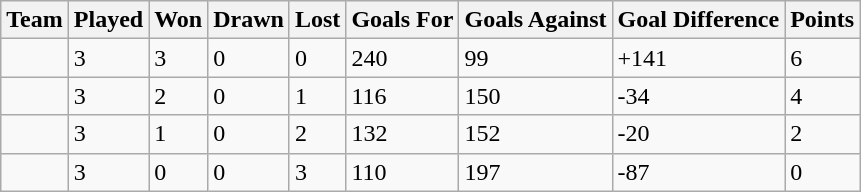<table class="wikitable">
<tr>
<th>Team</th>
<th>Played</th>
<th>Won</th>
<th>Drawn</th>
<th>Lost</th>
<th>Goals For</th>
<th>Goals Against</th>
<th>Goal Difference</th>
<th>Points</th>
</tr>
<tr>
<td></td>
<td>3</td>
<td>3</td>
<td>0</td>
<td>0</td>
<td>240</td>
<td>99</td>
<td>+141</td>
<td>6</td>
</tr>
<tr>
<td></td>
<td>3</td>
<td>2</td>
<td>0</td>
<td>1</td>
<td>116</td>
<td>150</td>
<td>-34</td>
<td>4</td>
</tr>
<tr>
<td></td>
<td>3</td>
<td>1</td>
<td>0</td>
<td>2</td>
<td>132</td>
<td>152</td>
<td>-20</td>
<td>2</td>
</tr>
<tr>
<td></td>
<td>3</td>
<td>0</td>
<td>0</td>
<td>3</td>
<td>110</td>
<td>197</td>
<td>-87</td>
<td>0</td>
</tr>
</table>
